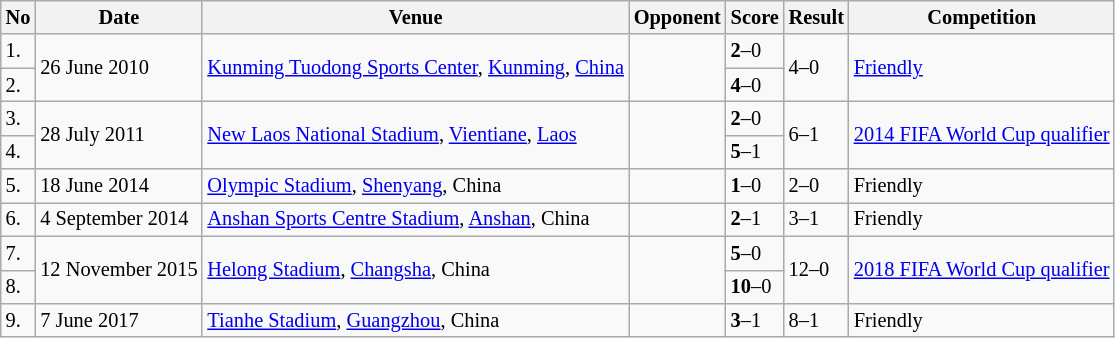<table class="wikitable" style="font-size:85%;">
<tr>
<th>No</th>
<th>Date</th>
<th>Venue</th>
<th>Opponent</th>
<th>Score</th>
<th>Result</th>
<th>Competition</th>
</tr>
<tr>
<td>1.</td>
<td rowspan=2>26 June 2010</td>
<td rowspan=2><a href='#'>Kunming Tuodong Sports Center</a>, <a href='#'>Kunming</a>, <a href='#'>China</a></td>
<td rowspan=2></td>
<td><strong>2</strong>–0</td>
<td rowspan=2>4–0</td>
<td rowspan=2><a href='#'>Friendly</a></td>
</tr>
<tr>
<td>2.</td>
<td><strong>4</strong>–0</td>
</tr>
<tr>
<td>3.</td>
<td rowspan=2>28 July 2011</td>
<td rowspan=2><a href='#'>New Laos National Stadium</a>, <a href='#'>Vientiane</a>, <a href='#'>Laos</a></td>
<td rowspan=2></td>
<td><strong>2</strong>–0</td>
<td rowspan=2>6–1</td>
<td rowspan=2><a href='#'>2014 FIFA World Cup qualifier</a></td>
</tr>
<tr>
<td>4.</td>
<td><strong>5</strong>–1</td>
</tr>
<tr>
<td>5.</td>
<td>18 June 2014</td>
<td><a href='#'>Olympic Stadium</a>, <a href='#'>Shenyang</a>, China</td>
<td></td>
<td><strong>1</strong>–0</td>
<td>2–0</td>
<td>Friendly</td>
</tr>
<tr>
<td>6.</td>
<td>4 September 2014</td>
<td><a href='#'>Anshan Sports Centre Stadium</a>, <a href='#'>Anshan</a>, China</td>
<td></td>
<td><strong>2</strong>–1</td>
<td>3–1</td>
<td>Friendly</td>
</tr>
<tr>
<td>7.</td>
<td rowspan=2>12 November 2015</td>
<td rowspan=2><a href='#'>Helong Stadium</a>, <a href='#'>Changsha</a>, China</td>
<td rowspan=2></td>
<td><strong>5</strong>–0</td>
<td rowspan=2>12–0</td>
<td rowspan=2><a href='#'>2018 FIFA World Cup qualifier</a></td>
</tr>
<tr>
<td>8.</td>
<td><strong>10</strong>–0</td>
</tr>
<tr>
<td>9.</td>
<td>7 June 2017</td>
<td><a href='#'>Tianhe Stadium</a>, <a href='#'>Guangzhou</a>, China</td>
<td></td>
<td><strong>3</strong>–1</td>
<td>8–1</td>
<td>Friendly</td>
</tr>
</table>
